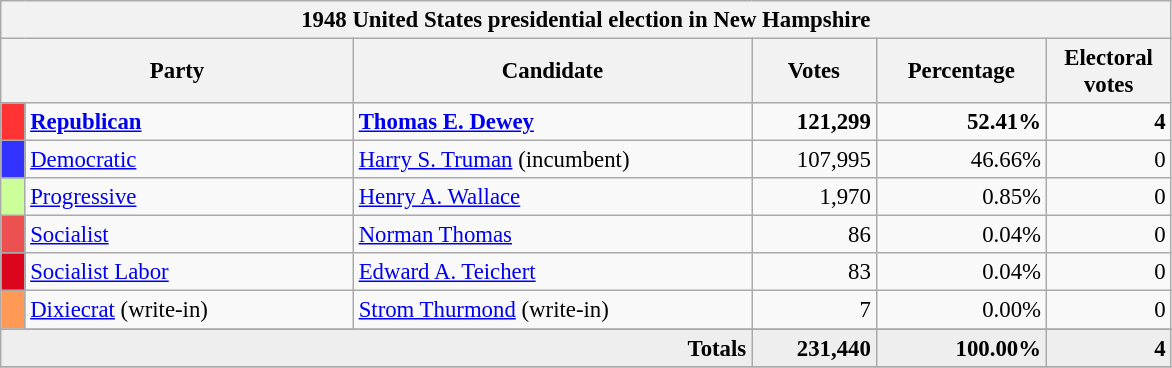<table class="wikitable" style="font-size: 95%;">
<tr>
<th colspan="6">1948 United States presidential election in New Hampshire</th>
</tr>
<tr>
<th colspan="2" style="width: 15em">Party</th>
<th style="width: 17em">Candidate</th>
<th style="width: 5em">Votes</th>
<th style="width: 7em">Percentage</th>
<th style="width: 5em">Electoral votes</th>
</tr>
<tr>
<th style="background-color:#FF3333; width: 3px"></th>
<td style="width: 130px"><strong><a href='#'>Republican</a></strong></td>
<td><strong><a href='#'>Thomas E. Dewey</a></strong></td>
<td align="right"><strong>121,299</strong></td>
<td align="right"><strong>52.41%</strong></td>
<td align="right"><strong>4</strong></td>
</tr>
<tr>
<th style="background-color:#3333FF; width: 3px"></th>
<td style="width: 130px"><a href='#'>Democratic</a></td>
<td><a href='#'>Harry S. Truman</a> (incumbent)</td>
<td align="right">107,995</td>
<td align="right">46.66%</td>
<td align="right">0</td>
</tr>
<tr>
<th style="background-color:#CCFF99; width: 3px"></th>
<td style="width: 130px"><a href='#'>Progressive</a></td>
<td><a href='#'>Henry A. Wallace</a></td>
<td align="right">1,970</td>
<td align="right">0.85%</td>
<td align="right">0</td>
</tr>
<tr>
<th style="background-color:#EC5050; width: 3px"></th>
<td style="width: 130px"><a href='#'>Socialist</a></td>
<td><a href='#'>Norman Thomas</a></td>
<td align="right">86</td>
<td align="right">0.04%</td>
<td align="right">0</td>
</tr>
<tr>
<th style="background-color:#DD051D; width: 3px"></th>
<td style="width: 130px"><a href='#'>Socialist Labor</a></td>
<td><a href='#'>Edward A. Teichert</a></td>
<td align="right">83</td>
<td align="right">0.04%</td>
<td align="right">0</td>
</tr>
<tr>
<th style="background-color:#f95; width: 3px"></th>
<td style="width: 130px"><a href='#'>Dixiecrat</a> (write-in)</td>
<td><a href='#'>Strom Thurmond</a> (write-in)</td>
<td align="right">7</td>
<td align="right">0.00%</td>
<td align="right">0</td>
</tr>
<tr>
</tr>
<tr bgcolor="#EEEEEE">
<td colspan="3" align="right"><strong>Totals</strong></td>
<td align="right"><strong>231,440</strong></td>
<td align="right"><strong>100.00%</strong></td>
<td align="right"><strong>4</strong></td>
</tr>
<tr bgcolor="#EEEEEE">
</tr>
</table>
